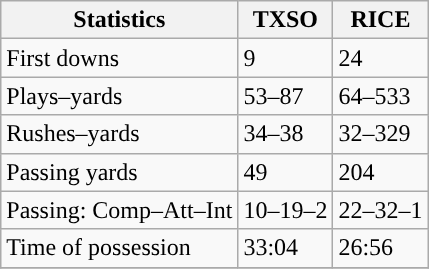<table class="wikitable" style="float: left;">
<tr>
<th>Statistics</th>
<th>TXSO</th>
<th>RICE</th>
</tr>
<tr>
<td>First downs</td>
<td>9</td>
<td>24</td>
</tr>
<tr>
<td>Plays–yards</td>
<td>53–87</td>
<td>64–533</td>
</tr>
<tr>
<td>Rushes–yards</td>
<td>34–38</td>
<td>32–329</td>
</tr>
<tr>
<td>Passing yards</td>
<td>49</td>
<td>204</td>
</tr>
<tr>
<td>Passing: Comp–Att–Int</td>
<td>10–19–2</td>
<td>22–32–1</td>
</tr>
<tr>
<td>Time of possession</td>
<td>33:04</td>
<td>26:56</td>
</tr>
<tr>
</tr>
</table>
